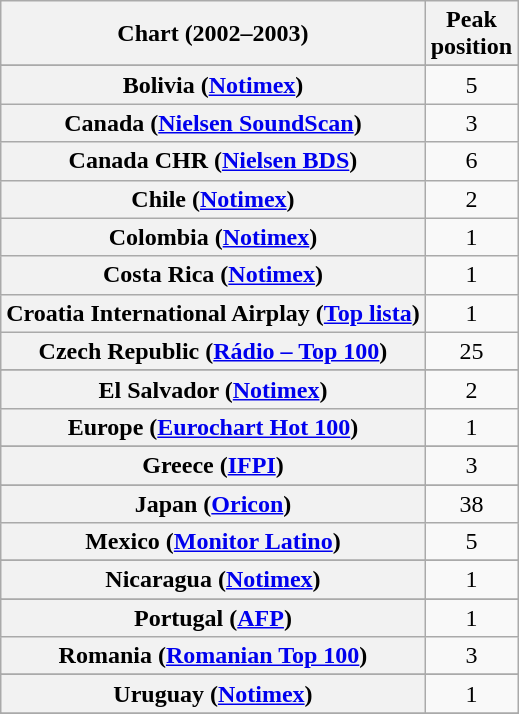<table class="wikitable sortable plainrowheaders" style="text-align:center">
<tr>
<th>Chart (2002–2003)</th>
<th>Peak<br>position</th>
</tr>
<tr>
</tr>
<tr>
</tr>
<tr>
</tr>
<tr>
</tr>
<tr>
<th scope="row">Bolivia (<a href='#'>Notimex</a>)</th>
<td style="text-align:center">5</td>
</tr>
<tr>
<th scope="row">Canada (<a href='#'>Nielsen SoundScan</a>)</th>
<td>3</td>
</tr>
<tr>
<th scope="row">Canada CHR (<a href='#'>Nielsen BDS</a>)</th>
<td style="text-align:center">6</td>
</tr>
<tr>
<th scope="row">Chile (<a href='#'>Notimex</a>)</th>
<td style="text-align:center">2</td>
</tr>
<tr>
<th scope="row">Colombia (<a href='#'>Notimex</a>)</th>
<td style="text-align:center">1</td>
</tr>
<tr>
<th scope="row">Costa Rica (<a href='#'>Notimex</a>)</th>
<td>1</td>
</tr>
<tr>
<th scope="row">Croatia International Airplay (<a href='#'>Top lista</a>)</th>
<td>1</td>
</tr>
<tr>
<th scope="row">Czech Republic (<a href='#'>Rádio – Top 100</a>)<br></th>
<td>25</td>
</tr>
<tr>
</tr>
<tr>
<th scope="row">El Salvador (<a href='#'>Notimex</a>)</th>
<td>2</td>
</tr>
<tr>
<th scope="row">Europe (<a href='#'>Eurochart Hot 100</a>)</th>
<td>1</td>
</tr>
<tr>
</tr>
<tr>
</tr>
<tr>
</tr>
<tr>
<th scope="row">Greece (<a href='#'>IFPI</a>)</th>
<td>3</td>
</tr>
<tr>
</tr>
<tr>
</tr>
<tr>
</tr>
<tr>
</tr>
<tr>
<th scope="row">Japan (<a href='#'>Oricon</a>)</th>
<td>38</td>
</tr>
<tr>
<th scope="row">Mexico (<a href='#'>Monitor Latino</a>)</th>
<td>5</td>
</tr>
<tr>
</tr>
<tr>
</tr>
<tr>
</tr>
<tr>
<th scope="row">Nicaragua (<a href='#'>Notimex</a>)</th>
<td>1</td>
</tr>
<tr>
</tr>
<tr>
<th scope="row">Portugal (<a href='#'>AFP</a>)</th>
<td>1</td>
</tr>
<tr>
<th scope="row">Romania (<a href='#'>Romanian Top 100</a>)</th>
<td>3</td>
</tr>
<tr>
</tr>
<tr>
</tr>
<tr>
</tr>
<tr>
</tr>
<tr>
</tr>
<tr>
<th scope="row">Uruguay (<a href='#'>Notimex</a>)</th>
<td>1</td>
</tr>
<tr>
</tr>
<tr>
</tr>
<tr>
</tr>
<tr>
</tr>
</table>
